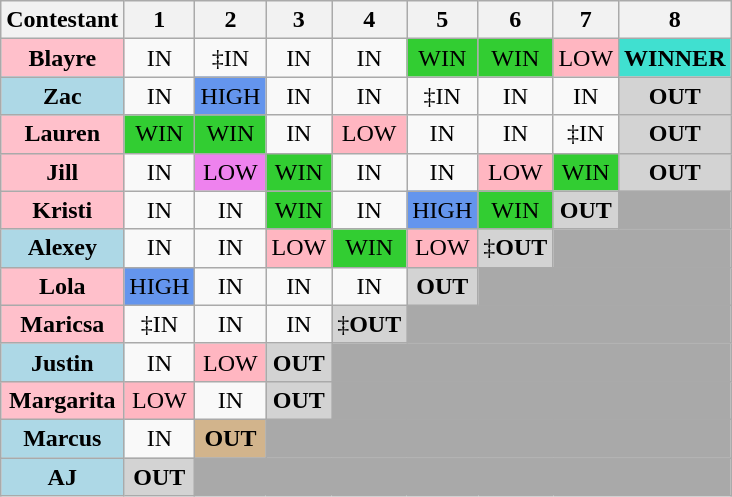<table class="wikitable" align style="text-align:center">
<tr>
<th>Contestant</th>
<th>1</th>
<th>2</th>
<th>3</th>
<th>4</th>
<th>5</th>
<th>6</th>
<th>7</th>
<th colspan=2>8</th>
</tr>
<tr>
<td style="background:pink"><strong>Blayre</strong></td>
<td>IN</td>
<td>‡IN</td>
<td>IN</td>
<td>IN</td>
<td style="background:limegreen;">WIN</td>
<td style="background:limegreen;">WIN</td>
<td style="background:lightpink;">LOW</td>
<td style="background:turquoise ;"><strong>WINNER</strong></td>
</tr>
<tr>
<td style="background:lightblue"><strong>Zac</strong></td>
<td>IN</td>
<td style="background:cornflowerblue;">HIGH</td>
<td>IN</td>
<td>IN</td>
<td>‡IN</td>
<td>IN</td>
<td>IN</td>
<td style="background:lightgray;"><strong>OUT</strong></td>
</tr>
<tr>
<td style="background:pink"><strong>Lauren</strong></td>
<td style="background:limegreen;">WIN</td>
<td style="background:limegreen;">WIN</td>
<td>IN</td>
<td style="background:lightpink;">LOW</td>
<td>IN</td>
<td>IN</td>
<td>‡IN</td>
<td style="background:lightgray;"><strong>OUT</strong></td>
</tr>
<tr>
<td style="background:pink"><strong>Jill</strong></td>
<td>IN</td>
<td style="background:violet;">LOW</td>
<td style="background:limegreen;">WIN</td>
<td>IN</td>
<td>IN</td>
<td style="background:lightpink;">LOW</td>
<td style="background:limegreen;">WIN</td>
<td style="background:lightgray;"><strong>OUT</strong></td>
</tr>
<tr>
<td style="background:pink"><strong>Kristi</strong></td>
<td>IN</td>
<td>IN</td>
<td style="background:limegreen;">WIN</td>
<td>IN</td>
<td style="background:cornflowerblue;">HIGH</td>
<td style="background:limegreen;">WIN</td>
<td style="background:lightgray;"><strong>OUT</strong></td>
<td colspan="5" style="background:darkgrey;"></td>
</tr>
<tr>
<td style="background:lightblue"><strong>Alexey</strong></td>
<td>IN</td>
<td>IN</td>
<td style="background:lightpink;">LOW</td>
<td style="background:limegreen;">WIN</td>
<td style="background:lightpink;">LOW</td>
<td style="background:lightgrey;">‡<strong>OUT</strong></td>
<td colspan="5" style="background:darkgrey;"></td>
</tr>
<tr>
<td style="background:pink"><strong>Lola</strong></td>
<td style="background:cornflowerblue;">HIGH</td>
<td>IN</td>
<td>IN</td>
<td>IN</td>
<td style="background:lightgrey;"><strong>OUT</strong></td>
<td colspan="5" style="background:darkgrey;"></td>
</tr>
<tr>
<td style="background:pink"><strong>Maricsa</strong></td>
<td>‡IN</td>
<td>IN</td>
<td>IN</td>
<td style="background:lightgrey;">‡<strong>OUT</strong></td>
<td colspan="5" style="background:darkgrey;"></td>
</tr>
<tr>
<td style="background:lightblue"><strong>Justin</strong></td>
<td>IN</td>
<td style="background:lightpink;">LOW</td>
<td style="background:lightgrey;"><strong>OUT</strong></td>
<td colspan="5" style="background:darkgrey;"></td>
</tr>
<tr>
<td style="background:pink"><strong>Margarita</strong></td>
<td style="background:lightpink;">LOW</td>
<td>IN</td>
<td style="background:lightgrey;"><strong>OUT</strong></td>
<td colspan="7" style="background:darkgrey;"></td>
</tr>
<tr>
<td style="background:lightblue"><strong>Marcus</strong></td>
<td>IN</td>
<td style="background:tan;"><strong>OUT</strong></td>
<td colspan="6" style="background:darkgrey;"></td>
</tr>
<tr>
<td style="background:lightblue"><strong>AJ</strong></td>
<td style="background:lightgrey;"><strong>OUT</strong></td>
<td colspan="7" style="background:darkgrey;"></td>
</tr>
</table>
